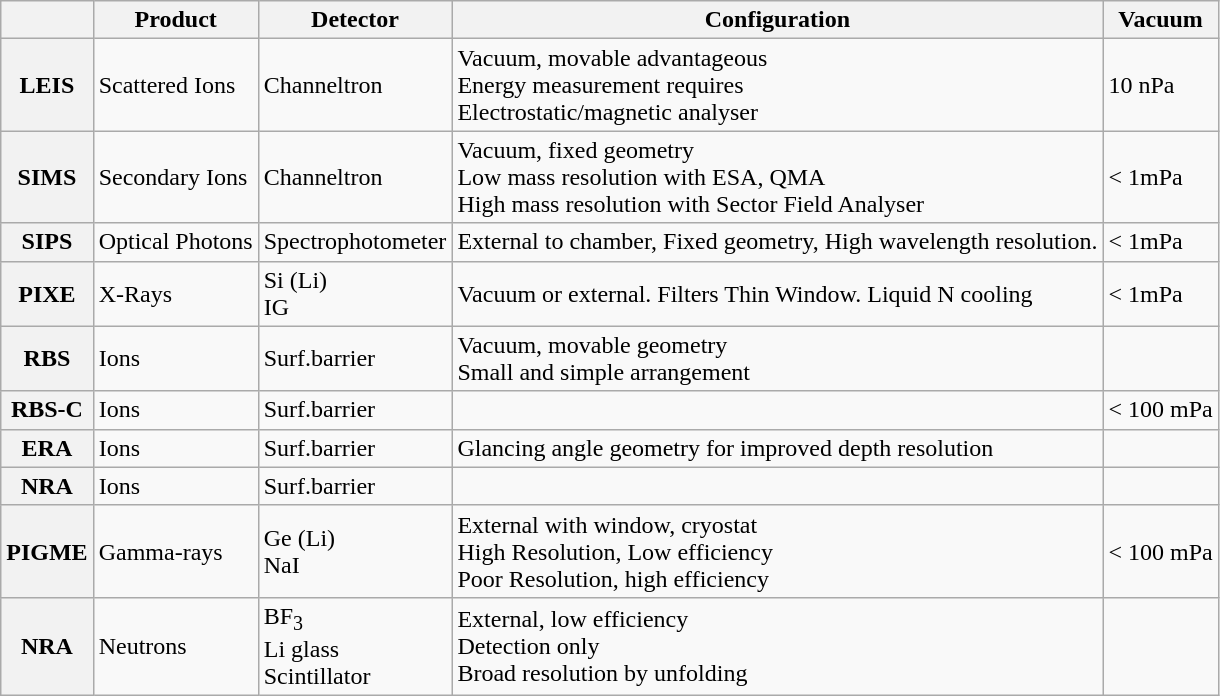<table class="wikitable">
<tr>
<th></th>
<th>Product</th>
<th>Detector</th>
<th>Configuration</th>
<th>Vacuum</th>
</tr>
<tr>
<th>LEIS</th>
<td>Scattered Ions</td>
<td>Channeltron</td>
<td>Vacuum, movable advantageous<br>Energy measurement requires<br>Electrostatic/magnetic analyser</td>
<td>10 nPa</td>
</tr>
<tr>
<th>SIMS</th>
<td>Secondary Ions</td>
<td>Channeltron</td>
<td>Vacuum, fixed geometry<br>Low mass resolution with ESA, QMA<br>High mass resolution with Sector Field Analyser</td>
<td>< 1mPa</td>
</tr>
<tr>
<th>SIPS</th>
<td>Optical Photons</td>
<td>Spectrophotometer</td>
<td>External to chamber, Fixed geometry, High wavelength resolution.</td>
<td>< 1mPa</td>
</tr>
<tr>
<th>PIXE</th>
<td>X-Rays</td>
<td>Si (Li)<br>IG</td>
<td>Vacuum or external. Filters Thin Window. Liquid N cooling</td>
<td>< 1mPa</td>
</tr>
<tr>
<th>RBS</th>
<td>Ions</td>
<td>Surf.barrier</td>
<td>Vacuum, movable geometry<br>Small and simple arrangement</td>
<td></td>
</tr>
<tr>
<th>RBS-C</th>
<td>Ions</td>
<td>Surf.barrier</td>
<td></td>
<td>< 100 mPa</td>
</tr>
<tr>
<th>ERA</th>
<td>Ions</td>
<td>Surf.barrier</td>
<td>Glancing angle geometry for improved depth resolution</td>
<td></td>
</tr>
<tr>
<th>NRA</th>
<td>Ions</td>
<td>Surf.barrier</td>
<td></td>
<td></td>
</tr>
<tr>
<th>PIGME</th>
<td>Gamma-rays</td>
<td>Ge (Li)<br>NaI</td>
<td>External with window, cryostat<br>High Resolution, Low efficiency<br>Poor Resolution, high efficiency</td>
<td>< 100 mPa</td>
</tr>
<tr>
<th>NRA</th>
<td>Neutrons</td>
<td>BF<sub>3</sub><br>Li glass<br>Scintillator</td>
<td>External, low efficiency<br>Detection only<br>Broad resolution by unfolding</td>
<td></td>
</tr>
</table>
